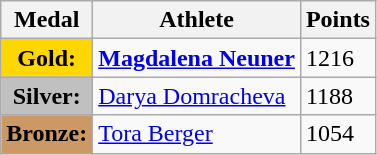<table class="wikitable">
<tr>
<th><strong>Medal</strong></th>
<th><strong>Athlete</strong></th>
<th><strong>Points</strong></th>
</tr>
<tr>
<td style="text-align:center;background-color:gold;"><strong>Gold:</strong></td>
<td> <strong><a href='#'>Magdalena Neuner</a></strong></td>
<td>1216</td>
</tr>
<tr>
<td style="text-align:center;background-color:silver;"><strong>Silver:</strong></td>
<td> <a href='#'>Darya Domracheva</a></td>
<td>1188</td>
</tr>
<tr>
<td style="text-align:center;background-color:#CC9966;"><strong>Bronze:</strong></td>
<td> <a href='#'>Tora Berger</a></td>
<td>1054</td>
</tr>
</table>
